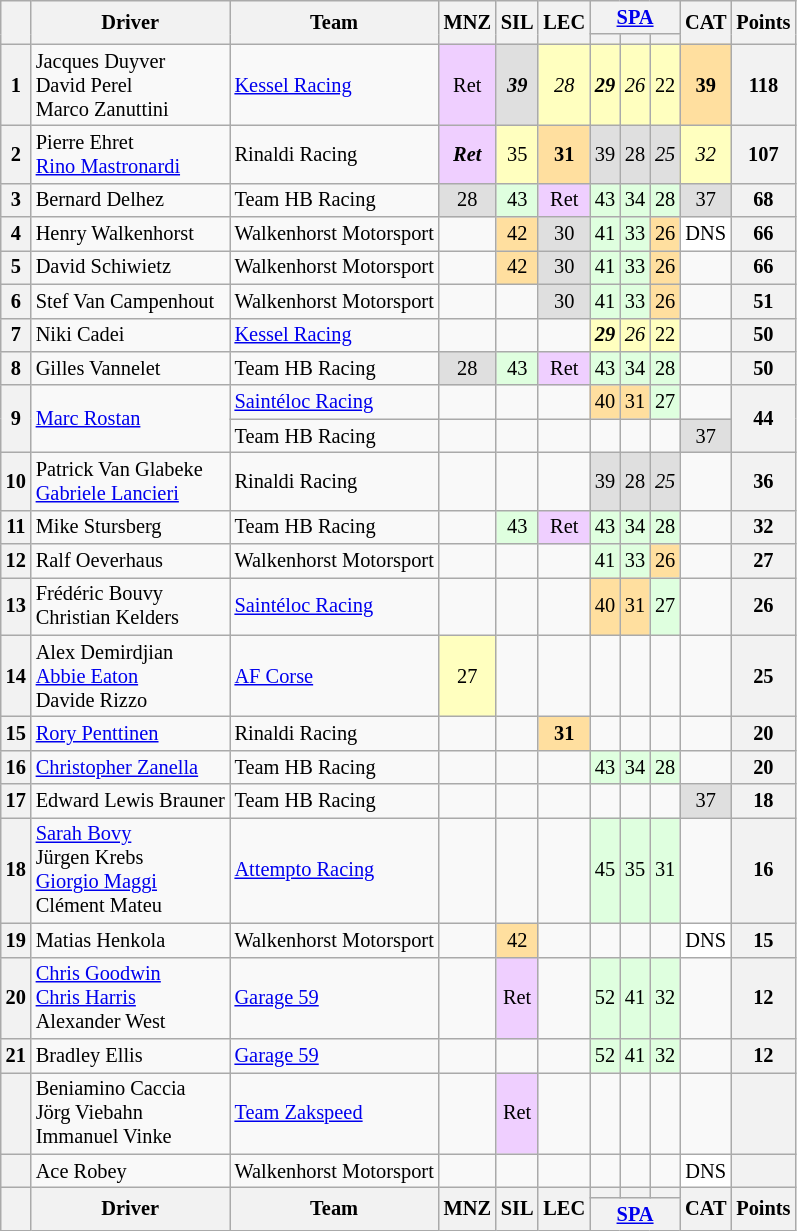<table class="wikitable" style="font-size: 85%; text-align:center;">
<tr>
<th rowspan=2></th>
<th rowspan=2>Driver</th>
<th rowspan=2>Team</th>
<th rowspan=2>MNZ<br></th>
<th rowspan=2>SIL<br></th>
<th rowspan=2>LEC<br></th>
<th colspan=3><a href='#'>SPA</a><br></th>
<th rowspan=2>CAT<br></th>
<th rowspan=2>Points</th>
</tr>
<tr>
<th></th>
<th></th>
<th></th>
</tr>
<tr>
<th>1</th>
<td align=left> Jacques Duyver<br> David Perel<br> Marco Zanuttini</td>
<td align=left> <a href='#'>Kessel Racing</a></td>
<td style="background:#EFCFFF;">Ret</td>
<td style="background:#DFDFDF;"><strong><em>39</em></strong></td>
<td style="background:#FFFFBF;"><em>28</em></td>
<td style="background:#FFFFBF;"><strong><em>29</em></strong></td>
<td style="background:#FFFFBF;"><em>26</em></td>
<td style="background:#FFFFBF;">22</td>
<td style="background:#FFDF9F;"><strong>39</strong></td>
<th>118</th>
</tr>
<tr>
<th>2</th>
<td align=left> Pierre Ehret<br> <a href='#'>Rino Mastronardi</a></td>
<td align=left> Rinaldi Racing</td>
<td style="background:#EFCFFF;"><strong><em>Ret</em></strong></td>
<td style="background:#FFFFBF;">35</td>
<td style="background:#FFDF9F;"><strong>31</strong></td>
<td style="background:#DFDFDF;">39</td>
<td style="background:#DFDFDF;">28</td>
<td style="background:#DFDFDF;"><em>25</em></td>
<td style="background:#FFFFBF;"><em>32</em></td>
<th>107</th>
</tr>
<tr>
<th>3</th>
<td align=left> Bernard Delhez</td>
<td align=left> Team HB Racing</td>
<td style="background:#DFDFDF;">28</td>
<td style="background:#DFFFDF;">43</td>
<td style="background:#EFCFFF;">Ret</td>
<td style="background:#DFFFDF;">43</td>
<td style="background:#DFFFDF;">34</td>
<td style="background:#DFFFDF;">28</td>
<td style="background:#DFDFDF;">37</td>
<th>68</th>
</tr>
<tr>
<th>4</th>
<td align=left> Henry Walkenhorst</td>
<td align=left> Walkenhorst Motorsport</td>
<td></td>
<td style="background:#FFDF9F;">42</td>
<td style="background:#DFDFDF;">30</td>
<td style="background:#DFFFDF;">41</td>
<td style="background:#DFFFDF;">33</td>
<td style="background:#FFDF9F;">26</td>
<td style="background:#FFFFFF;">DNS</td>
<th>66</th>
</tr>
<tr>
<th>5</th>
<td align=left> David Schiwietz</td>
<td align=left> Walkenhorst Motorsport</td>
<td></td>
<td style="background:#FFDF9F;">42</td>
<td style="background:#DFDFDF;">30</td>
<td style="background:#DFFFDF;">41</td>
<td style="background:#DFFFDF;">33</td>
<td style="background:#FFDF9F;">26</td>
<td></td>
<th>66</th>
</tr>
<tr>
<th>6</th>
<td align=left> Stef Van Campenhout</td>
<td align=left> Walkenhorst Motorsport</td>
<td></td>
<td></td>
<td style="background:#DFDFDF;">30</td>
<td style="background:#DFFFDF;">41</td>
<td style="background:#DFFFDF;">33</td>
<td style="background:#FFDF9F;">26</td>
<td></td>
<th>51</th>
</tr>
<tr>
<th>7</th>
<td align=left> Niki Cadei</td>
<td align=left> <a href='#'>Kessel Racing</a></td>
<td></td>
<td></td>
<td></td>
<td style="background:#FFFFBF;"><strong><em>29</em></strong></td>
<td style="background:#FFFFBF;"><em>26</em></td>
<td style="background:#FFFFBF;">22</td>
<td></td>
<th>50</th>
</tr>
<tr>
<th>8</th>
<td align=left> Gilles Vannelet</td>
<td align=left> Team HB Racing</td>
<td style="background:#DFDFDF;">28</td>
<td style="background:#DFFFDF;">43</td>
<td style="background:#EFCFFF;">Ret</td>
<td style="background:#DFFFDF;">43</td>
<td style="background:#DFFFDF;">34</td>
<td style="background:#DFFFDF;">28</td>
<td></td>
<th>50</th>
</tr>
<tr>
<th rowspan=2>9</th>
<td rowspan=2 align=left> <a href='#'>Marc Rostan</a></td>
<td align=left> <a href='#'>Saintéloc Racing</a></td>
<td></td>
<td></td>
<td></td>
<td style="background:#FFDF9F;">40</td>
<td style="background:#FFDF9F;">31</td>
<td style="background:#DFFFDF;">27</td>
<td></td>
<th rowspan=2>44</th>
</tr>
<tr>
<td align=left> Team HB Racing</td>
<td></td>
<td></td>
<td></td>
<td></td>
<td></td>
<td></td>
<td style="background:#DFDFDF;">37</td>
</tr>
<tr>
<th>10</th>
<td align=left> Patrick Van Glabeke<br> <a href='#'>Gabriele Lancieri</a></td>
<td align=left> Rinaldi Racing</td>
<td></td>
<td></td>
<td></td>
<td style="background:#DFDFDF;">39</td>
<td style="background:#DFDFDF;">28</td>
<td style="background:#DFDFDF;"><em>25</em></td>
<td></td>
<th>36</th>
</tr>
<tr>
<th>11</th>
<td align=left> Mike Stursberg</td>
<td align=left> Team HB Racing</td>
<td></td>
<td style="background:#DFFFDF;">43</td>
<td style="background:#EFCFFF;">Ret</td>
<td style="background:#DFFFDF;">43</td>
<td style="background:#DFFFDF;">34</td>
<td style="background:#DFFFDF;">28</td>
<td></td>
<th>32</th>
</tr>
<tr>
<th>12</th>
<td align=left> Ralf Oeverhaus</td>
<td align=left> Walkenhorst Motorsport</td>
<td></td>
<td></td>
<td></td>
<td style="background:#DFFFDF;">41</td>
<td style="background:#DFFFDF;">33</td>
<td style="background:#FFDF9F;">26</td>
<td></td>
<th>27</th>
</tr>
<tr>
<th>13</th>
<td align=left> Frédéric Bouvy<br> Christian Kelders</td>
<td align=left> <a href='#'>Saintéloc Racing</a></td>
<td></td>
<td></td>
<td></td>
<td style="background:#FFDF9F;">40</td>
<td style="background:#FFDF9F;">31</td>
<td style="background:#DFFFDF;">27</td>
<td></td>
<th>26</th>
</tr>
<tr>
<th>14</th>
<td align=left> Alex Demirdjian<br> <a href='#'>Abbie Eaton</a><br> Davide Rizzo</td>
<td align=left> <a href='#'>AF Corse</a></td>
<td style="background:#FFFFBF;">27</td>
<td></td>
<td></td>
<td></td>
<td></td>
<td></td>
<td></td>
<th>25</th>
</tr>
<tr>
<th>15</th>
<td align=left> <a href='#'>Rory Penttinen</a></td>
<td align=left> Rinaldi Racing</td>
<td></td>
<td></td>
<td style="background:#FFDF9F;"><strong>31</strong></td>
<td></td>
<td></td>
<td></td>
<td></td>
<th>20</th>
</tr>
<tr>
<th>16</th>
<td align=left> <a href='#'>Christopher Zanella</a></td>
<td align=left> Team HB Racing</td>
<td></td>
<td></td>
<td></td>
<td style="background:#DFFFDF;">43</td>
<td style="background:#DFFFDF;">34</td>
<td style="background:#DFFFDF;">28</td>
<td></td>
<th>20</th>
</tr>
<tr>
<th>17</th>
<td align=left> Edward Lewis Brauner</td>
<td align=left> Team HB Racing</td>
<td></td>
<td></td>
<td></td>
<td></td>
<td></td>
<td></td>
<td style="background:#DFDFDF;">37</td>
<th>18</th>
</tr>
<tr>
<th>18</th>
<td align=left> <a href='#'>Sarah Bovy</a><br> Jürgen Krebs<br> <a href='#'>Giorgio Maggi</a><br> Clément Mateu</td>
<td align=left> <a href='#'>Attempto Racing</a></td>
<td></td>
<td></td>
<td></td>
<td style="background:#DFFFDF;">45</td>
<td style="background:#DFFFDF;">35</td>
<td style="background:#DFFFDF;">31</td>
<td></td>
<th>16</th>
</tr>
<tr>
<th>19</th>
<td align=left> Matias Henkola</td>
<td align=left> Walkenhorst Motorsport</td>
<td></td>
<td style="background:#FFDF9F;">42</td>
<td></td>
<td></td>
<td></td>
<td></td>
<td style="background:#FFFFFF;">DNS</td>
<th>15</th>
</tr>
<tr>
<th>20</th>
<td align=left> <a href='#'>Chris Goodwin</a><br> <a href='#'>Chris Harris</a><br> Alexander West</td>
<td align=left> <a href='#'>Garage 59</a></td>
<td></td>
<td style="background:#EFCFFF;">Ret</td>
<td></td>
<td style="background:#DFFFDF;">52</td>
<td style="background:#DFFFDF;">41</td>
<td style="background:#DFFFDF;">32</td>
<td></td>
<th>12</th>
</tr>
<tr>
<th>21</th>
<td align=left> Bradley Ellis</td>
<td align=left> <a href='#'>Garage 59</a></td>
<td></td>
<td></td>
<td></td>
<td style="background:#DFFFDF;">52</td>
<td style="background:#DFFFDF;">41</td>
<td style="background:#DFFFDF;">32</td>
<td></td>
<th>12</th>
</tr>
<tr>
<th></th>
<td align=left> Beniamino Caccia<br> Jörg Viebahn<br> Immanuel Vinke</td>
<td align=left> <a href='#'>Team Zakspeed</a></td>
<td></td>
<td style="background:#EFCFFF;">Ret</td>
<td></td>
<td></td>
<td></td>
<td></td>
<td></td>
<th></th>
</tr>
<tr>
<th></th>
<td align=left> Ace Robey</td>
<td align=left> Walkenhorst Motorsport</td>
<td></td>
<td></td>
<td></td>
<td></td>
<td></td>
<td></td>
<td style="background:#FFFFFF;">DNS</td>
<th></th>
</tr>
<tr valign="top">
<th valign=middle rowspan=2></th>
<th valign=middle rowspan=2>Driver</th>
<th valign=middle rowspan=2>Team</th>
<th valign=middle rowspan=2>MNZ<br></th>
<th valign=middle rowspan=2>SIL<br></th>
<th valign=middle rowspan=2>LEC<br></th>
<th></th>
<th></th>
<th></th>
<th valign=middle rowspan=2>CAT<br></th>
<th valign=middle rowspan=2>Points</th>
</tr>
<tr>
<th colspan=3><a href='#'>SPA</a><br></th>
</tr>
</table>
